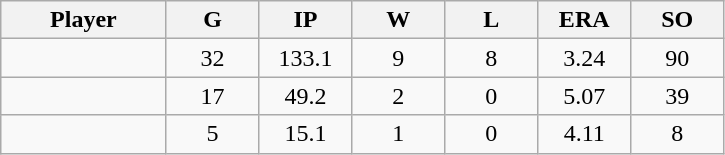<table class="wikitable sortable">
<tr>
<th bgcolor="#DDDDFF" width="16%">Player</th>
<th bgcolor="#DDDDFF" width="9%">G</th>
<th bgcolor="#DDDDFF" width="9%">IP</th>
<th bgcolor="#DDDDFF" width="9%">W</th>
<th bgcolor="#DDDDFF" width="9%">L</th>
<th bgcolor="#DDDDFF" width="9%">ERA</th>
<th bgcolor="#DDDDFF" width="9%">SO</th>
</tr>
<tr align="center">
<td></td>
<td>32</td>
<td>133.1</td>
<td>9</td>
<td>8</td>
<td>3.24</td>
<td>90</td>
</tr>
<tr align="center">
<td></td>
<td>17</td>
<td>49.2</td>
<td>2</td>
<td>0</td>
<td>5.07</td>
<td>39</td>
</tr>
<tr align="center">
<td></td>
<td>5</td>
<td>15.1</td>
<td>1</td>
<td>0</td>
<td>4.11</td>
<td>8</td>
</tr>
</table>
